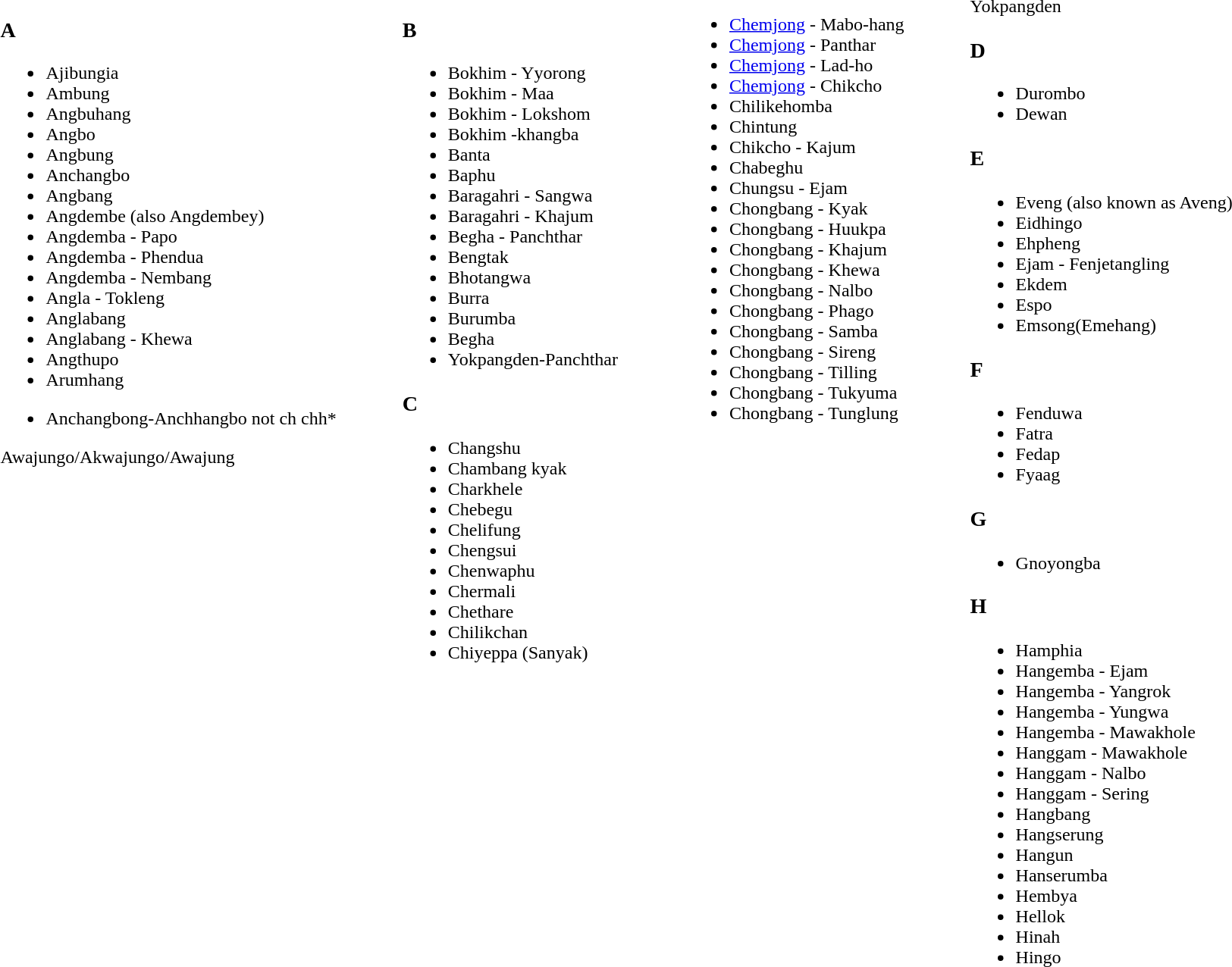<table>
<tr>
<td valign="top"><br><h3>A</h3><ul><li>Ajibungia</li><li>Ambung</li><li>Angbuhang</li><li>Angbo</li><li>Angbung</li><li>Anchangbo</li><li>Angbang</li><li>Angdembe (also Angdembey)</li><li>Angdemba - Papo</li><li>Angdemba - Phendua</li><li>Angdemba - Nembang</li><li>Angla - Tokleng</li><li>Anglabang</li><li>Anglabang - Khewa</li><li>Angthupo</li><li>Arumhang</li></ul><ul><li>Anchangbong-Anchhangbo not ch chh*</li></ul>Awajungo/Akwajungo/Awajung</td>
<td width="50"> </td>
<td valign="top"><br><h3>B</h3><ul><li>Bokhim - Yyorong</li><li>Bokhim - Maa</li><li>Bokhim - Lokshom</li><li>Bokhim -khangba</li><li>Banta</li><li>Baphu</li><li>Baragahri - Sangwa</li><li>Baragahri - Khajum</li><li>Begha - Panchthar</li><li>Bengtak</li><li>Bhotangwa</li><li>Burra</li><li>Burumba</li><li>Begha</li><li>Yokpangden-Panchthar</li></ul><h3>C</h3><ul><li>Changshu</li><li>Chambang kyak</li><li>Charkhele</li><li>Chebegu</li><li>Chelifung</li><li>Chengsui</li><li>Chenwaphu</li><li>Chermali</li><li>Chethare</li><li>Chilikchan</li><li>Chiyeppa (Sanyak)</li></ul></td>
<td width="50"></td>
<td valign="top"><br><ul><li><a href='#'>Chemjong</a> - Mabo-hang</li><li><a href='#'>Chemjong</a> - Panthar</li><li><a href='#'>Chemjong</a> - Lad-ho</li><li><a href='#'>Chemjong</a> - Chikcho</li><li>Chilikehomba</li><li>Chintung</li><li>Chikcho - Kajum</li><li>Chabeghu</li><li>Chungsu - Ejam</li><li>Chongbang - Kyak</li><li>Chongbang - Huukpa</li><li>Chongbang - Khajum</li><li>Chongbang - Khewa</li><li>Chongbang - Nalbo</li><li>Chongbang - Phago</li><li>Chongbang - Samba</li><li>Chongbang - Sireng</li><li>Chongbang - Tilling</li><li>Chongbang - Tukyuma</li><li>Chongbang - Tunglung</li></ul></td>
<td width="50"> </td>
<td valign="top"><br>Yokpangden<h3>D</h3><ul><li>Durombo</li><li>Dewan</li></ul><h3>E</h3><ul><li>Eveng (also known as Aveng)</li><li>Eidhingo</li><li>Ehpheng</li><li>Ejam - Fenjetangling</li><li>Ekdem</li><li>Espo</li><li>Emsong(Emehang)</li></ul><h3>F</h3><ul><li>Fenduwa</li><li>Fatra</li><li>Fedap</li><li>Fyaag</li></ul><h3>G</h3><ul><li>Gnoyongba</li></ul><h3>H</h3><ul><li>Hamphia</li><li>Hangemba - Ejam</li><li>Hangemba - Yangrok</li><li>Hangemba - Yungwa</li><li>Hangemba - Mawakhole</li><li>Hanggam - Mawakhole</li><li>Hanggam - Nalbo</li><li>Hanggam - Sering</li><li>Hangbang</li><li>Hangserung</li><li>Hangun</li><li>Hanserumba</li><li>Hembya</li><li>Hellok</li><li>Hinah</li><li>Hingo</li></ul></td>
</tr>
</table>
